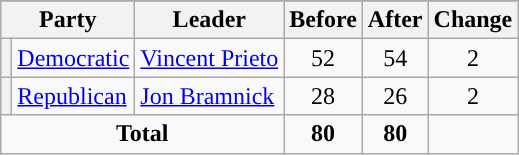<table class="wikitable" style="text-align:center;">
<tr>
</tr>
<tr>
<th colspan=2>Party</th>
<th>Leader</th>
<th>Before</th>
<th>After</th>
<th>Change</th>
</tr>
<tr>
<th style="background-color:"></th>
<td style="text-align:left;"><a href='#'>Democratic</a></td>
<td style="text-align:left;"><a href='#'>Vincent Prieto</a></td>
<td>52</td>
<td>54</td>
<td> 2</td>
</tr>
<tr>
<th style="background-color:"></th>
<td style="text-align:left;"><a href='#'>Republican</a></td>
<td style="text-align:left;"><a href='#'>Jon Bramnick</a></td>
<td>28</td>
<td>26</td>
<td> 2</td>
</tr>
<tr>
<td colspan=3><strong>Total</strong></td>
<td><strong>80</strong></td>
<td><strong>80</strong></td>
</tr>
</table>
